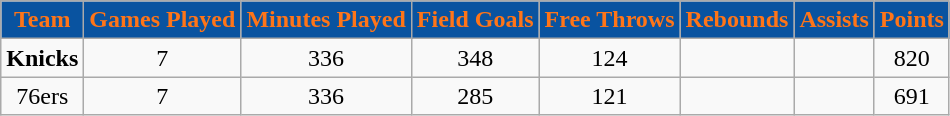<table class="wikitable">
<tr>
<th style="color:#FF7518; background:#0953a0;">Team</th>
<th style="color:#FF7518; background:#0953a0;">Games Played</th>
<th style="color:#FF7518; background:#0953a0;">Minutes Played</th>
<th style="color:#FF7518; background:#0953a0;">Field Goals</th>
<th style="color:#FF7518; background:#0953a0;">Free Throws</th>
<th style="color:#FF7518; background:#0953a0;">Rebounds</th>
<th style="color:#FF7518; background:#0953a0;">Assists</th>
<th style="color:#FF7518; background:#0953a0;">Points</th>
</tr>
<tr align="center">
<td><strong>Knicks</strong></td>
<td>7</td>
<td>336</td>
<td>348</td>
<td>124</td>
<td></td>
<td></td>
<td>820</td>
</tr>
<tr align="center">
<td>76ers</td>
<td>7</td>
<td>336</td>
<td>285</td>
<td>121</td>
<td></td>
<td></td>
<td>691</td>
</tr>
</table>
